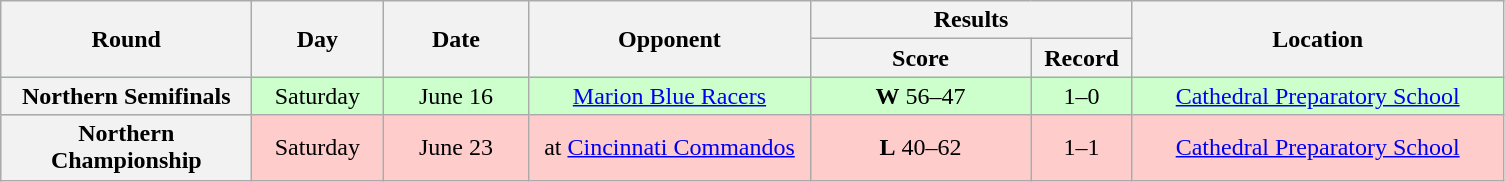<table class="wikitable">
<tr>
<th rowspan="2" width="160">Round</th>
<th rowspan="2" width="80">Day</th>
<th rowspan="2" width="90">Date</th>
<th rowspan="2" width="180">Opponent</th>
<th colspan="2" width="200">Results</th>
<th rowspan="2" width="240">Location</th>
</tr>
<tr>
<th width="140">Score</th>
<th width="60">Record</th>
</tr>
<tr align="center" bgcolor="#CCFFCC">
<th>Northern Semifinals</th>
<td>Saturday</td>
<td>June 16</td>
<td><a href='#'>Marion Blue Racers</a></td>
<td><strong>W</strong> 56–47</td>
<td>1–0</td>
<td><a href='#'>Cathedral Preparatory School</a></td>
</tr>
<tr align="center" bgcolor="#FFCCCC">
<th>Northern Championship</th>
<td>Saturday</td>
<td>June 23</td>
<td>at <a href='#'>Cincinnati Commandos</a></td>
<td><strong>L</strong> 40–62</td>
<td>1–1</td>
<td><a href='#'>Cathedral Preparatory School</a></td>
</tr>
</table>
